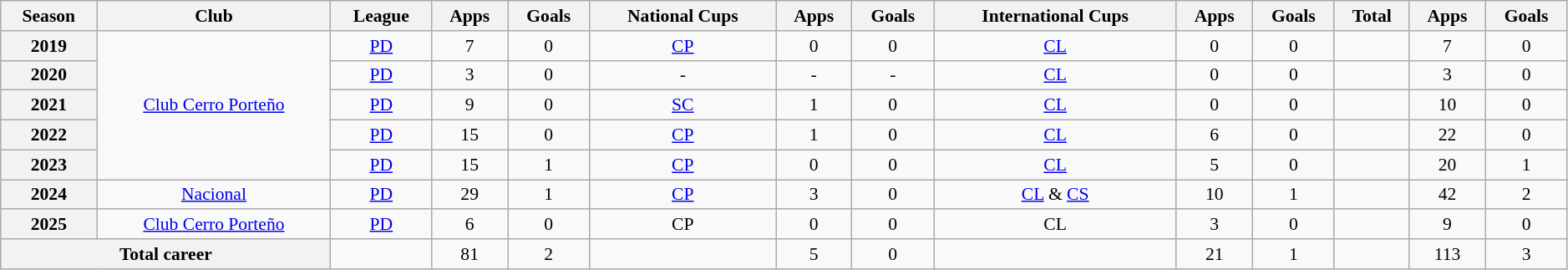<table class="wikitable" style="font-size:90%;width:99%;text-align:center;">
<tr>
<th>Season</th>
<th>Club</th>
<th>League</th>
<th>Apps</th>
<th>Goals</th>
<th>National Cups</th>
<th>Apps</th>
<th>Goals</th>
<th>International Cups</th>
<th>Apps</th>
<th>Goals</th>
<th>Total</th>
<th>Apps</th>
<th>Goals</th>
</tr>
<tr>
<th>2019</th>
<td rowspan="5"><a href='#'>Club Cerro Porteño</a></td>
<td><a href='#'>PD</a></td>
<td>7</td>
<td>0</td>
<td><a href='#'>CP</a></td>
<td>0</td>
<td>0</td>
<td><a href='#'>CL</a></td>
<td>0</td>
<td>0</td>
<td></td>
<td>7</td>
<td>0</td>
</tr>
<tr>
<th>2020</th>
<td><a href='#'>PD</a></td>
<td>3</td>
<td>0</td>
<td>-</td>
<td>-</td>
<td>-</td>
<td><a href='#'>CL</a></td>
<td>0</td>
<td>0</td>
<td></td>
<td>3</td>
<td>0</td>
</tr>
<tr>
<th>2021</th>
<td><a href='#'>PD</a></td>
<td>9</td>
<td>0</td>
<td><a href='#'>SC</a></td>
<td>1</td>
<td>0</td>
<td><a href='#'>CL</a></td>
<td>0</td>
<td>0</td>
<td></td>
<td>10</td>
<td>0</td>
</tr>
<tr>
<th>2022</th>
<td><a href='#'>PD</a></td>
<td>15</td>
<td>0</td>
<td><a href='#'>CP</a></td>
<td>1</td>
<td>0</td>
<td><a href='#'>CL</a></td>
<td>6</td>
<td>0</td>
<td></td>
<td>22</td>
<td>0</td>
</tr>
<tr>
<th>2023</th>
<td><a href='#'>PD</a></td>
<td>15</td>
<td>1</td>
<td><a href='#'>CP</a></td>
<td>0</td>
<td>0</td>
<td><a href='#'>CL</a></td>
<td>5</td>
<td>0</td>
<td></td>
<td>20</td>
<td>1</td>
</tr>
<tr>
<th>2024</th>
<td><a href='#'>Nacional</a></td>
<td><a href='#'>PD</a></td>
<td>29</td>
<td>1</td>
<td><a href='#'>CP</a></td>
<td>3</td>
<td>0</td>
<td><a href='#'>CL</a> & <a href='#'>CS</a></td>
<td>10</td>
<td>1</td>
<td></td>
<td>42</td>
<td>2</td>
</tr>
<tr>
<th>2025</th>
<td><a href='#'>Club Cerro Porteño</a></td>
<td><a href='#'>PD</a></td>
<td>6</td>
<td>0</td>
<td>CP</td>
<td>0</td>
<td>0</td>
<td>CL</td>
<td>3</td>
<td>0</td>
<td></td>
<td>9</td>
<td>0</td>
</tr>
<tr>
<th colspan="2">Total career</th>
<td></td>
<td>81</td>
<td>2</td>
<td></td>
<td>5</td>
<td>0</td>
<td></td>
<td>21</td>
<td>1</td>
<td></td>
<td>113</td>
<td>3</td>
</tr>
</table>
